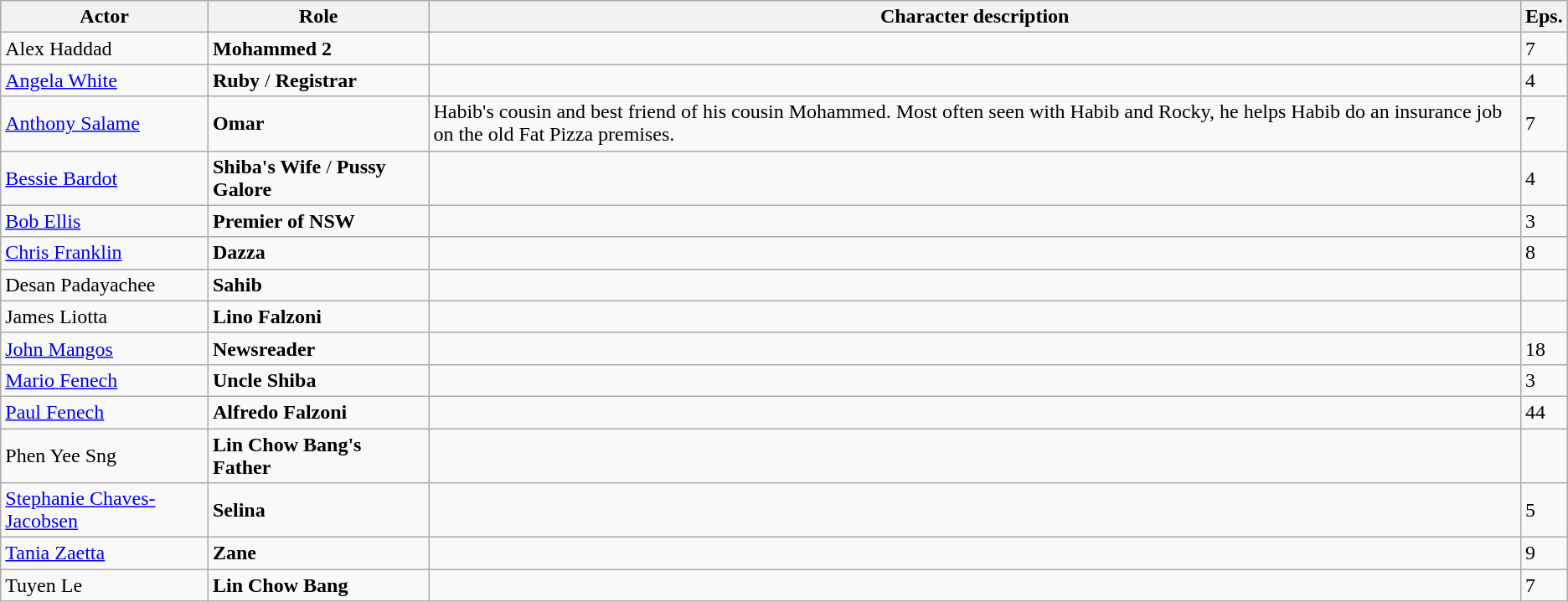<table class="wikitable">
<tr>
<th>Actor</th>
<th>Role</th>
<th>Character description</th>
<th>Eps.</th>
</tr>
<tr>
<td>Alex Haddad</td>
<td><strong>Mohammed 2</strong></td>
<td></td>
<td>7</td>
</tr>
<tr>
<td><a href='#'>Angela White</a></td>
<td><strong>Ruby</strong> / <strong>Registrar</strong></td>
<td></td>
<td>4</td>
</tr>
<tr>
<td><a href='#'>Anthony Salame</a></td>
<td><strong>Omar</strong></td>
<td>Habib's cousin and best friend of his cousin Mohammed. Most often seen with Habib and Rocky, he helps Habib do an insurance job on the old Fat Pizza premises.</td>
<td>7</td>
</tr>
<tr>
<td><a href='#'>Bessie Bardot</a></td>
<td><strong>Shiba's Wife</strong> / <strong>Pussy Galore</strong></td>
<td></td>
<td>4</td>
</tr>
<tr>
<td><a href='#'>Bob Ellis</a></td>
<td><strong>Premier of NSW</strong></td>
<td></td>
<td>3</td>
</tr>
<tr>
<td><a href='#'>Chris Franklin</a></td>
<td><strong>Dazza</strong></td>
<td></td>
<td>8</td>
</tr>
<tr>
<td>Desan Padayachee</td>
<td><strong>Sahib</strong></td>
<td></td>
<td></td>
</tr>
<tr>
<td>James Liotta</td>
<td><strong>Lino Falzoni</strong></td>
<td></td>
<td></td>
</tr>
<tr>
<td><a href='#'>John Mangos</a></td>
<td><strong>Newsreader</strong></td>
<td></td>
<td>18</td>
</tr>
<tr>
<td><a href='#'>Mario Fenech</a></td>
<td><strong>Uncle Shiba</strong></td>
<td></td>
<td>3</td>
</tr>
<tr>
<td><a href='#'>Paul Fenech</a></td>
<td><strong>Alfredo Falzoni</strong></td>
<td></td>
<td>44</td>
</tr>
<tr>
<td>Phen Yee Sng</td>
<td><strong>Lin Chow Bang's Father</strong></td>
<td></td>
<td></td>
</tr>
<tr>
<td><a href='#'>Stephanie Chaves-Jacobsen</a></td>
<td><strong>Selina</strong></td>
<td></td>
<td>5</td>
</tr>
<tr>
<td><a href='#'>Tania Zaetta</a></td>
<td><strong>Zane</strong></td>
<td></td>
<td>9</td>
</tr>
<tr>
<td>Tuyen Le</td>
<td><strong>Lin Chow Bang</strong></td>
<td></td>
<td>7</td>
</tr>
</table>
